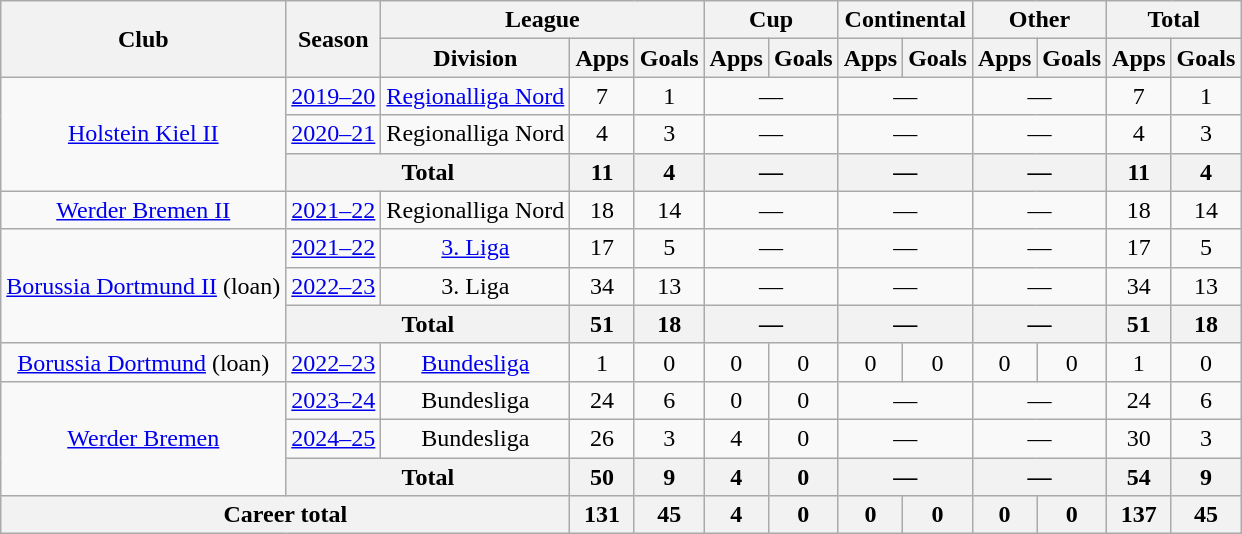<table class="wikitable" style="text-align: center">
<tr>
<th rowspan="2">Club</th>
<th rowspan="2">Season</th>
<th colspan="3">League</th>
<th colspan="2">Cup</th>
<th colspan="2">Continental</th>
<th colspan="2">Other</th>
<th colspan="2">Total</th>
</tr>
<tr>
<th>Division</th>
<th>Apps</th>
<th>Goals</th>
<th>Apps</th>
<th>Goals</th>
<th>Apps</th>
<th>Goals</th>
<th>Apps</th>
<th>Goals</th>
<th>Apps</th>
<th>Goals</th>
</tr>
<tr>
<td rowspan="3"><a href='#'>Holstein Kiel II</a></td>
<td><a href='#'>2019–20</a></td>
<td><a href='#'>Regionalliga Nord</a></td>
<td>7</td>
<td>1</td>
<td colspan="2">—</td>
<td colspan="2">—</td>
<td colspan="2">—</td>
<td>7</td>
<td>1</td>
</tr>
<tr>
<td><a href='#'>2020–21</a></td>
<td>Regionalliga Nord</td>
<td>4</td>
<td>3</td>
<td colspan="2">—</td>
<td colspan="2">—</td>
<td colspan="2">—</td>
<td>4</td>
<td>3</td>
</tr>
<tr>
<th colspan="2">Total</th>
<th>11</th>
<th>4</th>
<th colspan="2">—</th>
<th colspan="2">—</th>
<th colspan="2">—</th>
<th>11</th>
<th>4</th>
</tr>
<tr>
<td><a href='#'>Werder Bremen II</a></td>
<td><a href='#'>2021–22</a></td>
<td>Regionalliga Nord</td>
<td>18</td>
<td>14</td>
<td colspan="2">—</td>
<td colspan="2">—</td>
<td colspan="2">—</td>
<td>18</td>
<td>14</td>
</tr>
<tr>
<td rowspan="3"><a href='#'>Borussia Dortmund II</a> (loan)</td>
<td><a href='#'>2021–22</a></td>
<td><a href='#'>3. Liga</a></td>
<td>17</td>
<td>5</td>
<td colspan="2">—</td>
<td colspan="2">—</td>
<td colspan="2">—</td>
<td>17</td>
<td>5</td>
</tr>
<tr>
<td><a href='#'>2022–23</a></td>
<td>3. Liga</td>
<td>34</td>
<td>13</td>
<td colspan="2">—</td>
<td colspan="2">—</td>
<td colspan="2">—</td>
<td>34</td>
<td>13</td>
</tr>
<tr>
<th colspan="2">Total</th>
<th>51</th>
<th>18</th>
<th colspan="2">—</th>
<th colspan="2">—</th>
<th colspan="2">—</th>
<th>51</th>
<th>18</th>
</tr>
<tr>
<td><a href='#'>Borussia Dortmund</a> (loan)</td>
<td><a href='#'>2022–23</a></td>
<td><a href='#'>Bundesliga</a></td>
<td>1</td>
<td>0</td>
<td>0</td>
<td>0</td>
<td>0</td>
<td>0</td>
<td>0</td>
<td>0</td>
<td>1</td>
<td>0</td>
</tr>
<tr>
<td rowspan="3"><a href='#'>Werder Bremen</a></td>
<td><a href='#'>2023–24</a></td>
<td>Bundesliga</td>
<td>24</td>
<td>6</td>
<td>0</td>
<td>0</td>
<td colspan="2">—</td>
<td colspan="2">—</td>
<td>24</td>
<td>6</td>
</tr>
<tr>
<td><a href='#'>2024–25</a></td>
<td>Bundesliga</td>
<td>26</td>
<td>3</td>
<td>4</td>
<td>0</td>
<td colspan="2">—</td>
<td colspan="2">—</td>
<td>30</td>
<td>3</td>
</tr>
<tr>
<th colspan="2">Total</th>
<th>50</th>
<th>9</th>
<th>4</th>
<th>0</th>
<th colspan="2">—</th>
<th colspan="2">—</th>
<th>54</th>
<th>9</th>
</tr>
<tr>
<th colspan="3">Career total</th>
<th>131</th>
<th>45</th>
<th>4</th>
<th>0</th>
<th>0</th>
<th>0</th>
<th>0</th>
<th>0</th>
<th>137</th>
<th>45</th>
</tr>
</table>
